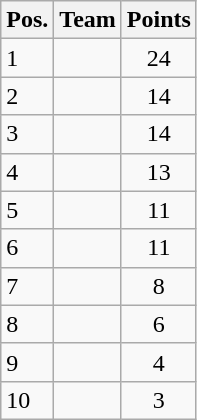<table class="wikitable sortable">
<tr>
<th>Pos.</th>
<th>Team</th>
<th>Points</th>
</tr>
<tr>
<td>1</td>
<td></td>
<td align=center>24</td>
</tr>
<tr>
<td>2</td>
<td></td>
<td align=center>14</td>
</tr>
<tr>
<td>3</td>
<td></td>
<td align=center>14</td>
</tr>
<tr>
<td>4</td>
<td></td>
<td align=center>13</td>
</tr>
<tr>
<td>5</td>
<td></td>
<td align=center>11</td>
</tr>
<tr>
<td>6</td>
<td></td>
<td align=center>11</td>
</tr>
<tr>
<td>7</td>
<td></td>
<td align=center>8</td>
</tr>
<tr>
<td>8</td>
<td></td>
<td align=center>6</td>
</tr>
<tr>
<td>9</td>
<td></td>
<td align=center>4</td>
</tr>
<tr>
<td>10</td>
<td></td>
<td align=center>3</td>
</tr>
</table>
